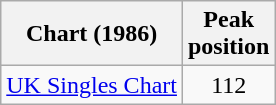<table class="wikitable">
<tr>
<th>Chart (1986)</th>
<th>Peak<br>position</th>
</tr>
<tr>
<td><a href='#'>UK Singles Chart</a></td>
<td style="text-align:center;">112</td>
</tr>
</table>
